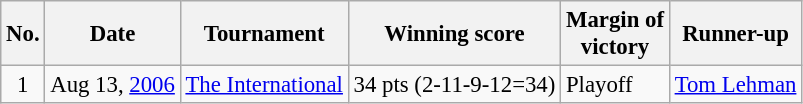<table class="wikitable" style="font-size:95%;">
<tr>
<th>No.</th>
<th>Date</th>
<th>Tournament</th>
<th>Winning score</th>
<th>Margin of<br>victory</th>
<th>Runner-up</th>
</tr>
<tr>
<td align=center>1</td>
<td align=right>Aug 13, <a href='#'>2006</a></td>
<td><a href='#'>The International</a></td>
<td>34 pts (2-11-9-12=34)</td>
<td>Playoff</td>
<td> <a href='#'>Tom Lehman</a></td>
</tr>
</table>
